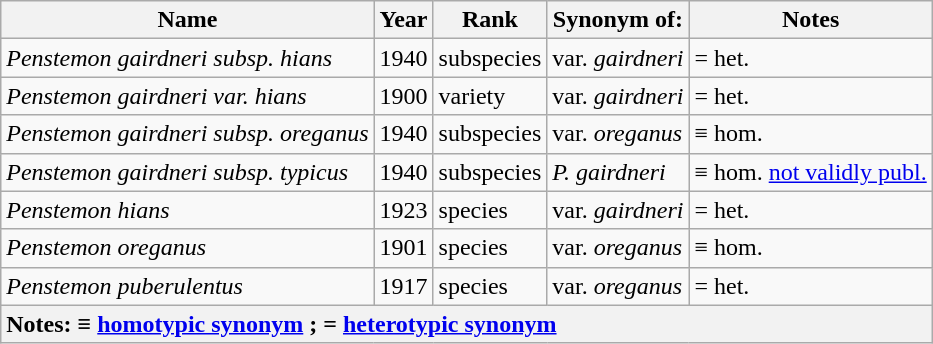<table class="wikitable sortable mw-collapsible mw-collapsed" id="Synonyms">
<tr>
<th>Name</th>
<th>Year</th>
<th>Rank</th>
<th>Synonym of:</th>
<th>Notes</th>
</tr>
<tr>
<td><em>Penstemon gairdneri subsp. hians</em> </td>
<td>1940</td>
<td data-sort-value=B>subspecies</td>
<td>var. <em>gairdneri</em></td>
<td>= het.</td>
</tr>
<tr>
<td><em>Penstemon gairdneri var. hians</em> </td>
<td>1900</td>
<td data-sort-value=C>variety</td>
<td>var. <em>gairdneri</em></td>
<td>= het.</td>
</tr>
<tr>
<td><em>Penstemon gairdneri subsp. oreganus</em> </td>
<td>1940</td>
<td data-sort-value=B>subspecies</td>
<td>var. <em>oreganus</em></td>
<td>≡ hom.</td>
</tr>
<tr>
<td><em>Penstemon gairdneri subsp. typicus</em> </td>
<td>1940</td>
<td data-sort-value=B>subspecies</td>
<td><em>P. gairdneri</em></td>
<td>≡ hom. <a href='#'>not validly publ.</a></td>
</tr>
<tr>
<td><em>Penstemon hians</em> </td>
<td>1923</td>
<td data-sort-value=A>species</td>
<td>var. <em>gairdneri</em></td>
<td>= het.</td>
</tr>
<tr>
<td><em>Penstemon oreganus</em> </td>
<td>1901</td>
<td data-sort-value=A>species</td>
<td>var. <em>oreganus</em></td>
<td>≡ hom.</td>
</tr>
<tr>
<td><em>Penstemon puberulentus</em> </td>
<td>1917</td>
<td data-sort-value=A>species</td>
<td>var. <em>oreganus</em></td>
<td>= het.</td>
</tr>
<tr>
<th colspan=5 style="text-align: left;">Notes: ≡ <a href='#'>homotypic synonym</a> ; = <a href='#'>heterotypic synonym</a></th>
</tr>
</table>
